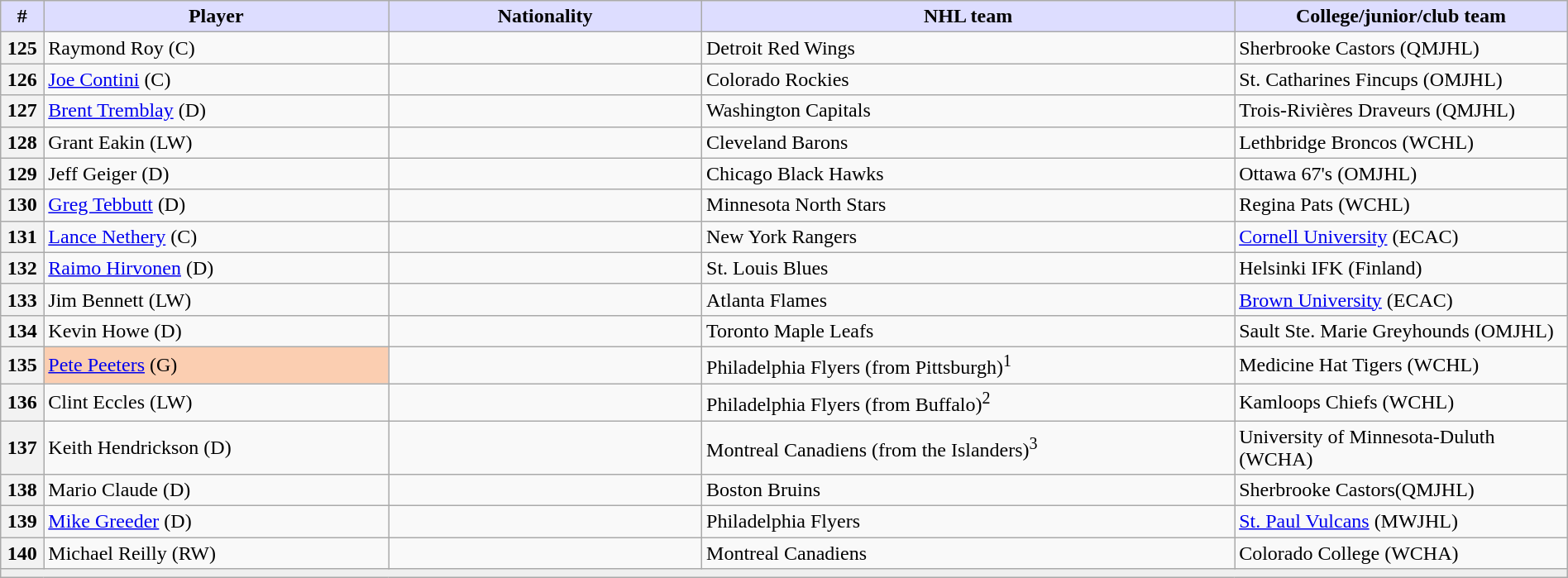<table class="wikitable" style="width: 100%">
<tr>
<th style="background:#ddf; width:2.75%;">#</th>
<th style="background:#ddf; width:22.0%;">Player</th>
<th style="background:#ddf; width:20.0%;">Nationality</th>
<th style="background:#ddf; width:34.0%;">NHL team</th>
<th style="background:#ddf; width:100.0%;">College/junior/club team</th>
</tr>
<tr>
<th>125</th>
<td>Raymond Roy (C)</td>
<td></td>
<td>Detroit Red Wings</td>
<td>Sherbrooke Castors (QMJHL)</td>
</tr>
<tr>
<th>126</th>
<td><a href='#'>Joe Contini</a> (C)</td>
<td></td>
<td>Colorado Rockies</td>
<td>St. Catharines Fincups (OMJHL)</td>
</tr>
<tr>
<th>127</th>
<td><a href='#'>Brent Tremblay</a> (D)</td>
<td></td>
<td>Washington Capitals</td>
<td>Trois-Rivières Draveurs (QMJHL)</td>
</tr>
<tr>
<th>128</th>
<td>Grant Eakin (LW)</td>
<td></td>
<td>Cleveland Barons</td>
<td>Lethbridge Broncos (WCHL)</td>
</tr>
<tr>
<th>129</th>
<td>Jeff Geiger (D)</td>
<td></td>
<td>Chicago Black Hawks</td>
<td>Ottawa 67's (OMJHL)</td>
</tr>
<tr>
<th>130</th>
<td><a href='#'>Greg Tebbutt</a> (D)</td>
<td></td>
<td>Minnesota North Stars</td>
<td>Regina Pats (WCHL)</td>
</tr>
<tr>
<th>131</th>
<td><a href='#'>Lance Nethery</a> (C)</td>
<td></td>
<td>New York Rangers</td>
<td><a href='#'>Cornell University</a> (ECAC)</td>
</tr>
<tr>
<th>132</th>
<td><a href='#'>Raimo Hirvonen</a> (D)</td>
<td></td>
<td>St. Louis Blues</td>
<td>Helsinki IFK (Finland)</td>
</tr>
<tr>
<th>133</th>
<td>Jim Bennett (LW)</td>
<td></td>
<td>Atlanta Flames</td>
<td><a href='#'>Brown University</a> (ECAC)</td>
</tr>
<tr>
<th>134</th>
<td>Kevin Howe (D)</td>
<td></td>
<td>Toronto Maple Leafs</td>
<td>Sault Ste. Marie Greyhounds (OMJHL)</td>
</tr>
<tr>
<th>135</th>
<td bgcolor="#FBCEB1"><a href='#'>Pete Peeters</a> (G)</td>
<td></td>
<td>Philadelphia Flyers (from Pittsburgh)<sup>1</sup></td>
<td>Medicine Hat Tigers (WCHL)</td>
</tr>
<tr>
<th>136</th>
<td>Clint Eccles (LW)</td>
<td></td>
<td>Philadelphia Flyers (from Buffalo)<sup>2</sup></td>
<td>Kamloops Chiefs (WCHL)</td>
</tr>
<tr>
<th>137</th>
<td>Keith Hendrickson (D)</td>
<td></td>
<td>Montreal Canadiens (from the Islanders)<sup>3</sup></td>
<td>University of Minnesota-Duluth (WCHA)</td>
</tr>
<tr>
<th>138</th>
<td>Mario Claude (D)</td>
<td></td>
<td>Boston Bruins</td>
<td>Sherbrooke Castors(QMJHL)</td>
</tr>
<tr>
<th>139</th>
<td><a href='#'>Mike Greeder</a> (D)</td>
<td></td>
<td>Philadelphia Flyers</td>
<td><a href='#'>St. Paul Vulcans</a> (MWJHL)</td>
</tr>
<tr>
<th>140</th>
<td>Michael Reilly (RW)</td>
<td></td>
<td>Montreal Canadiens</td>
<td>Colorado College (WCHA)</td>
</tr>
<tr>
<td align=center colspan="6" bgcolor="#efefef"></td>
</tr>
</table>
